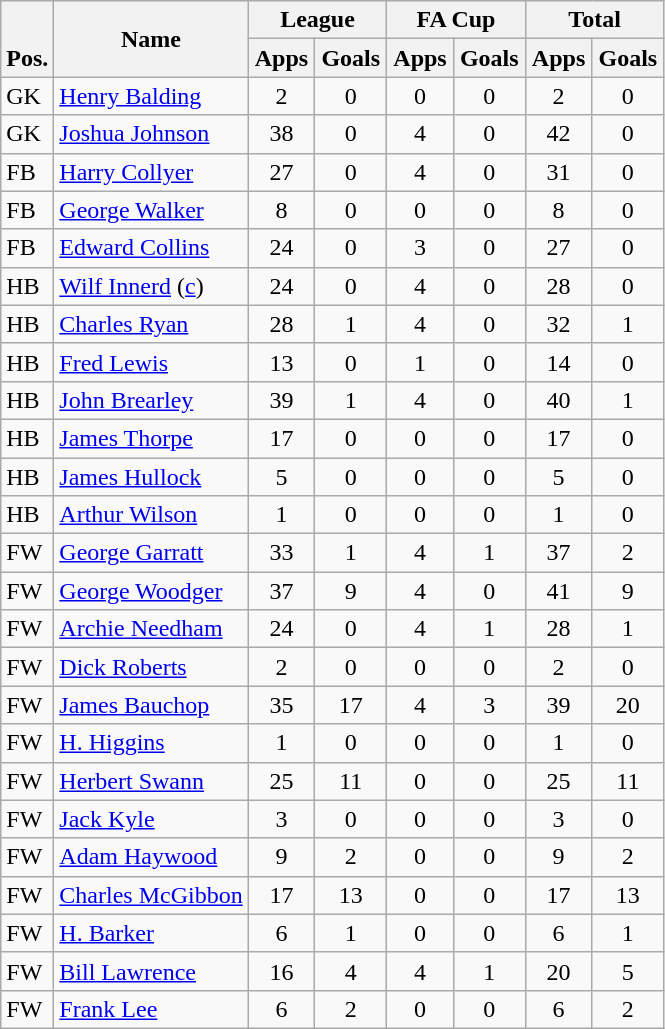<table class="wikitable" style="text-align:center">
<tr>
<th rowspan="2" valign="bottom">Pos.</th>
<th rowspan="2">Name</th>
<th colspan="2" width="85">League</th>
<th colspan="2" width="85">FA Cup</th>
<th colspan="2" width="85">Total</th>
</tr>
<tr>
<th>Apps</th>
<th>Goals</th>
<th>Apps</th>
<th>Goals</th>
<th>Apps</th>
<th>Goals</th>
</tr>
<tr>
<td align="left">GK</td>
<td align="left"> <a href='#'>Henry Balding</a></td>
<td>2</td>
<td>0</td>
<td>0</td>
<td>0</td>
<td>2</td>
<td>0</td>
</tr>
<tr>
<td align="left">GK</td>
<td align="left"> <a href='#'>Joshua Johnson</a></td>
<td>38</td>
<td>0</td>
<td>4</td>
<td>0</td>
<td>42</td>
<td>0</td>
</tr>
<tr>
<td align="left">FB</td>
<td align="left"> <a href='#'>Harry Collyer</a></td>
<td>27</td>
<td>0</td>
<td>4</td>
<td>0</td>
<td>31</td>
<td>0</td>
</tr>
<tr>
<td align="left">FB</td>
<td align="left"> <a href='#'>George Walker</a></td>
<td>8</td>
<td>0</td>
<td>0</td>
<td>0</td>
<td>8</td>
<td>0</td>
</tr>
<tr>
<td align="left">FB</td>
<td align="left"> <a href='#'>Edward Collins</a></td>
<td>24</td>
<td>0</td>
<td>3</td>
<td>0</td>
<td>27</td>
<td>0</td>
</tr>
<tr>
<td align="left">HB</td>
<td align="left"> <a href='#'>Wilf Innerd</a> (<a href='#'>c</a>)</td>
<td>24</td>
<td>0</td>
<td>4</td>
<td>0</td>
<td>28</td>
<td>0</td>
</tr>
<tr>
<td align="left">HB</td>
<td align="left"> <a href='#'>Charles Ryan</a></td>
<td>28</td>
<td>1</td>
<td>4</td>
<td>0</td>
<td>32</td>
<td>1</td>
</tr>
<tr>
<td align="left">HB</td>
<td align="left"> <a href='#'>Fred Lewis</a></td>
<td>13</td>
<td>0</td>
<td>1</td>
<td>0</td>
<td>14</td>
<td>0</td>
</tr>
<tr>
<td align="left">HB</td>
<td align="left"> <a href='#'>John Brearley</a></td>
<td>39</td>
<td>1</td>
<td>4</td>
<td>0</td>
<td>40</td>
<td>1</td>
</tr>
<tr>
<td align="left">HB</td>
<td align="left"> <a href='#'>James Thorpe</a></td>
<td>17</td>
<td>0</td>
<td>0</td>
<td>0</td>
<td>17</td>
<td>0</td>
</tr>
<tr>
<td align="left">HB</td>
<td align="left"> <a href='#'>James Hullock</a></td>
<td>5</td>
<td>0</td>
<td>0</td>
<td>0</td>
<td>5</td>
<td>0</td>
</tr>
<tr>
<td align="left">HB</td>
<td align="left"> <a href='#'>Arthur Wilson</a></td>
<td>1</td>
<td>0</td>
<td>0</td>
<td>0</td>
<td>1</td>
<td>0</td>
</tr>
<tr>
<td align="left">FW</td>
<td align="left"> <a href='#'>George Garratt</a></td>
<td>33</td>
<td>1</td>
<td>4</td>
<td>1</td>
<td>37</td>
<td>2</td>
</tr>
<tr>
<td align="left">FW</td>
<td align="left"> <a href='#'>George Woodger</a></td>
<td>37</td>
<td>9</td>
<td>4</td>
<td>0</td>
<td>41</td>
<td>9</td>
</tr>
<tr>
<td align="left">FW</td>
<td align="left"> <a href='#'>Archie Needham</a></td>
<td>24</td>
<td>0</td>
<td>4</td>
<td>1</td>
<td>28</td>
<td>1</td>
</tr>
<tr>
<td align="left">FW</td>
<td align="left"> <a href='#'>Dick Roberts</a></td>
<td>2</td>
<td>0</td>
<td>0</td>
<td>0</td>
<td>2</td>
<td>0</td>
</tr>
<tr>
<td align="left">FW</td>
<td align="left"> <a href='#'>James Bauchop</a></td>
<td>35</td>
<td>17</td>
<td>4</td>
<td>3</td>
<td>39</td>
<td>20</td>
</tr>
<tr>
<td align="left">FW</td>
<td align="left"> <a href='#'>H. Higgins</a></td>
<td>1</td>
<td>0</td>
<td>0</td>
<td>0</td>
<td>1</td>
<td>0</td>
</tr>
<tr>
<td align="left">FW</td>
<td align="left"> <a href='#'>Herbert Swann</a></td>
<td>25</td>
<td>11</td>
<td>0</td>
<td>0</td>
<td>25</td>
<td>11</td>
</tr>
<tr>
<td align="left">FW</td>
<td align="left"> <a href='#'>Jack Kyle</a></td>
<td>3</td>
<td>0</td>
<td>0</td>
<td>0</td>
<td>3</td>
<td>0</td>
</tr>
<tr>
<td align="left">FW</td>
<td align="left"> <a href='#'>Adam Haywood</a></td>
<td>9</td>
<td>2</td>
<td>0</td>
<td>0</td>
<td>9</td>
<td>2</td>
</tr>
<tr>
<td align="left">FW</td>
<td align="left"> <a href='#'>Charles McGibbon</a></td>
<td>17</td>
<td>13</td>
<td>0</td>
<td>0</td>
<td>17</td>
<td>13</td>
</tr>
<tr>
<td align="left">FW</td>
<td align="left"> <a href='#'>H. Barker</a></td>
<td>6</td>
<td>1</td>
<td>0</td>
<td>0</td>
<td>6</td>
<td>1</td>
</tr>
<tr>
<td align="left">FW</td>
<td align="left"> <a href='#'>Bill Lawrence</a></td>
<td>16</td>
<td>4</td>
<td>4</td>
<td>1</td>
<td>20</td>
<td>5</td>
</tr>
<tr>
<td align="left">FW</td>
<td align="left"> <a href='#'>Frank Lee</a></td>
<td>6</td>
<td>2</td>
<td>0</td>
<td>0</td>
<td>6</td>
<td>2</td>
</tr>
</table>
